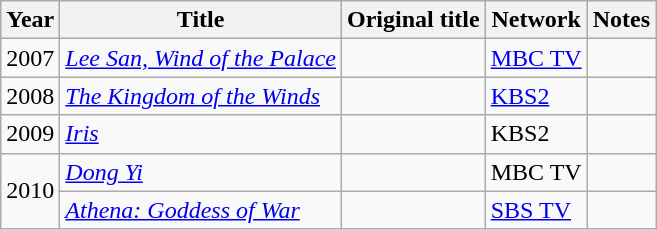<table class="wikitable">
<tr>
<th>Year</th>
<th>Title</th>
<th>Original title</th>
<th>Network</th>
<th>Notes</th>
</tr>
<tr>
<td>2007</td>
<td><em><a href='#'>Lee San, Wind of the Palace</a></em></td>
<td></td>
<td><a href='#'>MBC TV</a></td>
<td></td>
</tr>
<tr>
<td>2008</td>
<td><em><a href='#'>The Kingdom of the Winds</a></em></td>
<td></td>
<td><a href='#'>KBS2</a></td>
<td></td>
</tr>
<tr>
<td>2009</td>
<td><em><a href='#'>Iris</a></em></td>
<td></td>
<td>KBS2</td>
<td></td>
</tr>
<tr>
<td rowspan="2">2010</td>
<td><em><a href='#'>Dong Yi</a></em></td>
<td></td>
<td>MBC TV</td>
<td></td>
</tr>
<tr>
<td><em><a href='#'>Athena: Goddess of War</a></em></td>
<td></td>
<td><a href='#'>SBS TV</a></td>
<td></td>
</tr>
</table>
